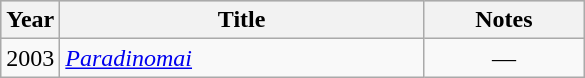<table class="wikitable"|width=100%>
<tr style="background:#ccc; text-align:center;">
<th style="width:20px;">Year</th>
<th style="width:235px;">Title</th>
<th style="width:100px;">Notes</th>
</tr>
<tr text-align:center;">
<td align="left">2003</td>
<td align="left"><em><a href='#'>Paradinomai</a></em></td>
<td style="text-align:center;">—</td>
</tr>
</table>
